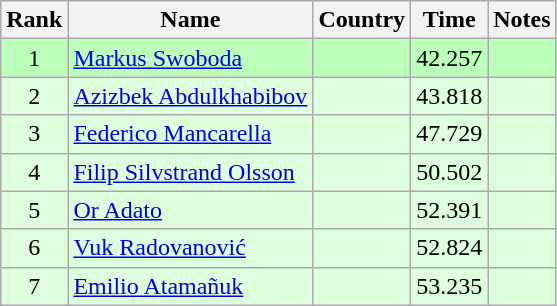<table class="wikitable" style="text-align:center">
<tr>
<th>Rank</th>
<th>Name</th>
<th>Country</th>
<th>Time</th>
<th>Notes</th>
</tr>
<tr bgcolor=bbffbb>
<td>1</td>
<td align="left"><a href='#'>Markus Swoboda</a></td>
<td align="left"></td>
<td>42.257</td>
<td></td>
</tr>
<tr bgcolor=ddffdd>
<td>2</td>
<td align="left"><a href='#'>Azizbek Abdulkhabibov</a></td>
<td align="left"></td>
<td>43.818</td>
<td></td>
</tr>
<tr bgcolor=ddffdd>
<td>3</td>
<td align="left"><a href='#'>Federico Mancarella</a></td>
<td align="left"></td>
<td>47.729</td>
<td></td>
</tr>
<tr bgcolor=ddffdd>
<td>4</td>
<td align="left"><a href='#'>Filip Silvstrand Olsson</a></td>
<td align="left"></td>
<td>50.502</td>
<td></td>
</tr>
<tr bgcolor=ddffdd>
<td>5</td>
<td align="left"><a href='#'>Or Adato</a></td>
<td align="left"></td>
<td>52.391</td>
<td></td>
</tr>
<tr bgcolor=ddffdd>
<td>6</td>
<td align="left"><a href='#'>Vuk Radovanović</a></td>
<td align="left"></td>
<td>52.824</td>
<td></td>
</tr>
<tr bgcolor=ddffdd>
<td>7</td>
<td align="left"><a href='#'>Emilio Atamañuk</a></td>
<td align="left"></td>
<td>53.235</td>
<td></td>
</tr>
</table>
